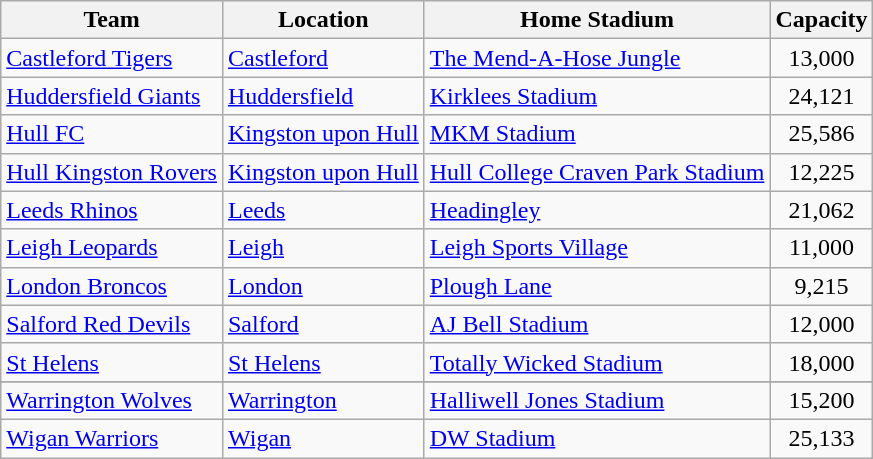<table class="wikitable sortable">
<tr>
<th>Team</th>
<th>Location</th>
<th>Home Stadium</th>
<th>Capacity</th>
</tr>
<tr>
<td><a href='#'>Castleford Tigers</a></td>
<td><a href='#'>Castleford</a></td>
<td><a href='#'>The Mend-A-Hose Jungle</a></td>
<td style="text-align:center">13,000</td>
</tr>
<tr>
<td><a href='#'>Huddersfield Giants</a></td>
<td><a href='#'>Huddersfield</a></td>
<td><a href='#'>Kirklees Stadium</a></td>
<td style="text-align:center">24,121</td>
</tr>
<tr>
<td><a href='#'>Hull FC</a></td>
<td><a href='#'>Kingston upon Hull</a></td>
<td><a href='#'>MKM Stadium</a></td>
<td style="text-align:center">25,586</td>
</tr>
<tr>
<td><a href='#'>Hull Kingston Rovers</a></td>
<td><a href='#'>Kingston upon Hull</a></td>
<td><a href='#'>Hull College Craven Park Stadium</a></td>
<td style="text-align:center">12,225</td>
</tr>
<tr>
<td><a href='#'>Leeds Rhinos</a></td>
<td><a href='#'>Leeds</a></td>
<td><a href='#'>Headingley</a></td>
<td style="text-align:center">21,062</td>
</tr>
<tr>
<td><a href='#'>Leigh Leopards</a></td>
<td><a href='#'>Leigh</a></td>
<td><a href='#'>Leigh Sports Village</a></td>
<td style="text-align:center">11,000</td>
</tr>
<tr>
<td><a href='#'>London Broncos</a></td>
<td><a href='#'>London</a></td>
<td><a href='#'>Plough Lane</a></td>
<td style="text-align:center">9,215</td>
</tr>
<tr>
<td><a href='#'>Salford Red Devils</a></td>
<td><a href='#'>Salford</a></td>
<td><a href='#'>AJ Bell Stadium</a></td>
<td style="text-align:center">12,000</td>
</tr>
<tr>
<td><a href='#'>St Helens</a></td>
<td><a href='#'>St Helens</a></td>
<td><a href='#'>Totally Wicked Stadium</a></td>
<td style="text-align:center">18,000</td>
</tr>
<tr>
</tr>
<tr>
<td><a href='#'>Warrington Wolves</a></td>
<td><a href='#'>Warrington</a></td>
<td><a href='#'>Halliwell Jones Stadium</a></td>
<td style="text-align:center">15,200</td>
</tr>
<tr>
<td><a href='#'>Wigan Warriors</a></td>
<td><a href='#'>Wigan</a></td>
<td><a href='#'>DW Stadium</a></td>
<td style="text-align:center">25,133</td>
</tr>
</table>
